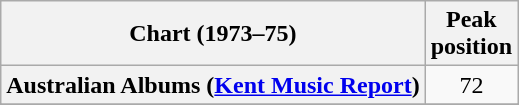<table class="wikitable plainrowheaders sortable" style="text-align:center;" border="1">
<tr>
<th scope="col">Chart (1973–75)</th>
<th scope="col">Peak<br>position</th>
</tr>
<tr>
<th scope="row">Australian Albums (<a href='#'>Kent Music Report</a>)</th>
<td>72</td>
</tr>
<tr>
</tr>
<tr>
</tr>
<tr>
</tr>
</table>
